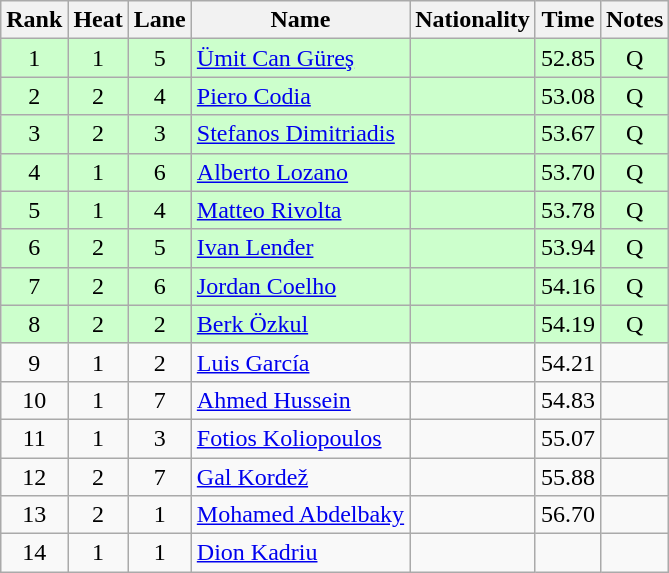<table class="wikitable sortable" style="text-align:center">
<tr>
<th>Rank</th>
<th>Heat</th>
<th>Lane</th>
<th>Name</th>
<th>Nationality</th>
<th>Time</th>
<th>Notes</th>
</tr>
<tr bgcolor=ccffcc>
<td>1</td>
<td>1</td>
<td>5</td>
<td align="left"><a href='#'>Ümit Can Güreş</a></td>
<td align="left"></td>
<td>52.85</td>
<td>Q</td>
</tr>
<tr bgcolor=ccffcc>
<td>2</td>
<td>2</td>
<td>4</td>
<td align="left"><a href='#'>Piero Codia</a></td>
<td align="left"></td>
<td>53.08</td>
<td>Q</td>
</tr>
<tr bgcolor=ccffcc>
<td>3</td>
<td>2</td>
<td>3</td>
<td align="left"><a href='#'>Stefanos Dimitriadis</a></td>
<td align="left"></td>
<td>53.67</td>
<td>Q</td>
</tr>
<tr bgcolor=ccffcc>
<td>4</td>
<td>1</td>
<td>6</td>
<td align="left"><a href='#'>Alberto Lozano</a></td>
<td align="left"></td>
<td>53.70</td>
<td>Q</td>
</tr>
<tr bgcolor=ccffcc>
<td>5</td>
<td>1</td>
<td>4</td>
<td align="left"><a href='#'>Matteo Rivolta</a></td>
<td align="left"></td>
<td>53.78</td>
<td>Q</td>
</tr>
<tr bgcolor=ccffcc>
<td>6</td>
<td>2</td>
<td>5</td>
<td align="left"><a href='#'>Ivan Lenđer</a></td>
<td align="left"></td>
<td>53.94</td>
<td>Q</td>
</tr>
<tr bgcolor=ccffcc>
<td>7</td>
<td>2</td>
<td>6</td>
<td align="left"><a href='#'>Jordan Coelho</a></td>
<td align="left"></td>
<td>54.16</td>
<td>Q</td>
</tr>
<tr bgcolor=ccffcc>
<td>8</td>
<td>2</td>
<td>2</td>
<td align="left"><a href='#'>Berk Özkul</a></td>
<td align="left"></td>
<td>54.19</td>
<td>Q</td>
</tr>
<tr>
<td>9</td>
<td>1</td>
<td>2</td>
<td align="left"><a href='#'>Luis García</a></td>
<td align="left"></td>
<td>54.21</td>
<td></td>
</tr>
<tr>
<td>10</td>
<td>1</td>
<td>7</td>
<td align="left"><a href='#'>Ahmed Hussein</a></td>
<td align="left"></td>
<td>54.83</td>
<td></td>
</tr>
<tr>
<td>11</td>
<td>1</td>
<td>3</td>
<td align="left"><a href='#'>Fotios Koliopoulos</a></td>
<td align="left"></td>
<td>55.07</td>
<td></td>
</tr>
<tr>
<td>12</td>
<td>2</td>
<td>7</td>
<td align="left"><a href='#'>Gal Kordež</a></td>
<td align="left"></td>
<td>55.88</td>
<td></td>
</tr>
<tr>
<td>13</td>
<td>2</td>
<td>1</td>
<td align="left"><a href='#'>Mohamed Abdelbaky</a></td>
<td align="left"></td>
<td>56.70</td>
<td></td>
</tr>
<tr>
<td>14</td>
<td>1</td>
<td>1</td>
<td align="left"><a href='#'>Dion Kadriu</a></td>
<td align="left"></td>
<td></td>
<td></td>
</tr>
</table>
